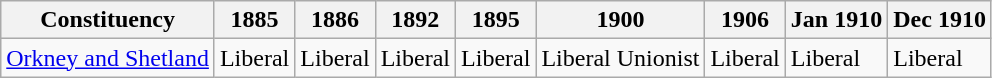<table class="wikitable sortable">
<tr>
<th>Constituency</th>
<th>1885</th>
<th>1886</th>
<th>1892</th>
<th>1895</th>
<th>1900</th>
<th>1906</th>
<th>Jan 1910</th>
<th>Dec 1910</th>
</tr>
<tr>
<td><a href='#'>Orkney and Shetland</a></td>
<td bgcolor=>Liberal</td>
<td bgcolor=>Liberal</td>
<td bgcolor=>Liberal</td>
<td bgcolor=>Liberal</td>
<td bgcolor=>Liberal Unionist</td>
<td bgcolor=>Liberal</td>
<td bgcolor=>Liberal</td>
<td bgcolor=>Liberal</td>
</tr>
</table>
